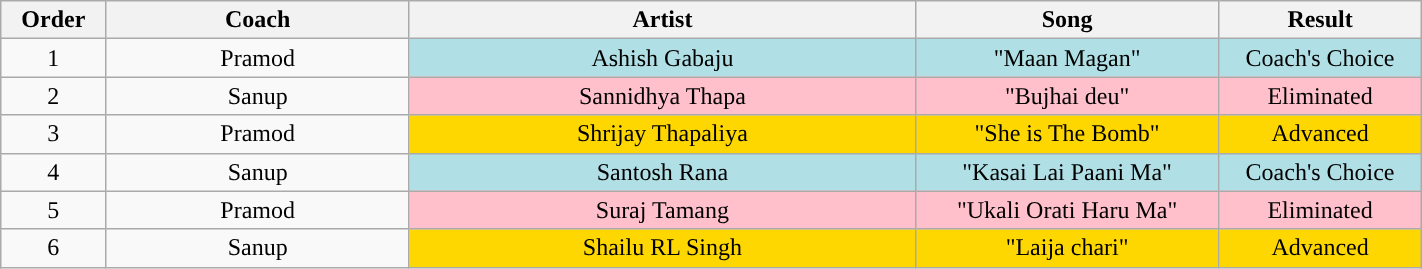<table class="wikitable plainrowheaders" style="text-align:center; width:75%;">
<tr>
<th scope="col" style="width:05%;">Order</th>
<th scope="col" style="width:15%;">Coach</th>
<th scope="col" style="width:25%;">Artist</th>
<th scope="col" style="width:15%;">Song</th>
<th scope="col" style="width:10%;">Result</th>
</tr>
<tr>
<td scope="row">1</td>
<td>Pramod</td>
<td style="background:#b0e0e6">Ashish Gabaju</td>
<td style="background:#b0e0e6">"Maan Magan"</td>
<td style="background:#b0e0e6">Coach's Choice</td>
</tr>
<tr>
<td scope="row">2</td>
<td>Sanup</td>
<td style="background:pink">Sannidhya Thapa</td>
<td style="background:pink">"Bujhai deu"</td>
<td style="background:pink">Eliminated</td>
</tr>
<tr>
<td scope="row">3</td>
<td>Pramod</td>
<td style="background:gold">Shrijay Thapaliya</td>
<td style="background:gold">"She is The Bomb"</td>
<td style="background:gold">Advanced</td>
</tr>
<tr>
<td scope="row">4</td>
<td>Sanup</td>
<td style="background:#b0e0e6">Santosh Rana</td>
<td style="background:#b0e0e6">"Kasai Lai Paani Ma"</td>
<td style="background:#b0e0e6">Coach's Choice</td>
</tr>
<tr>
<td scope="row">5</td>
<td>Pramod</td>
<td style="background:pink">Suraj Tamang</td>
<td style="background:pink">"Ukali Orati Haru Ma"</td>
<td style="background:pink">Eliminated</td>
</tr>
<tr>
<td scope="row">6</td>
<td>Sanup</td>
<td style="background:gold">Shailu RL Singh</td>
<td style="background:gold">"Laija chari"</td>
<td style="background:gold">Advanced</td>
</tr>
</table>
